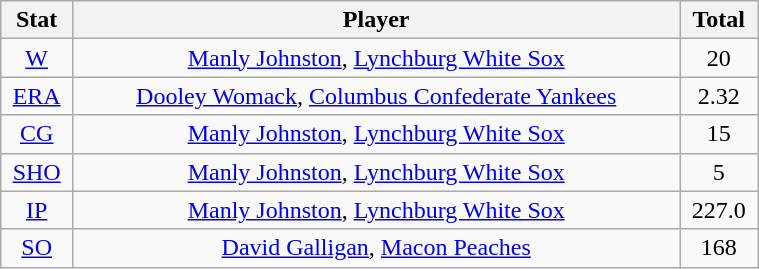<table class="wikitable" width="40%" style="text-align:center;">
<tr>
<th width="5%">Stat</th>
<th width="60%">Player</th>
<th width="5%">Total</th>
</tr>
<tr>
<td><a href='#'>W</a></td>
<td><a href='#'>Manly Johnston</a>, <a href='#'>Lynchburg White Sox</a></td>
<td>20</td>
</tr>
<tr>
<td><a href='#'>ERA</a></td>
<td><a href='#'>Dooley Womack</a>, <a href='#'>Columbus Confederate Yankees</a></td>
<td>2.32</td>
</tr>
<tr>
<td><a href='#'>CG</a></td>
<td><a href='#'>Manly Johnston</a>, <a href='#'>Lynchburg White Sox</a></td>
<td>15</td>
</tr>
<tr>
<td><a href='#'>SHO</a></td>
<td><a href='#'>Manly Johnston</a>, <a href='#'>Lynchburg White Sox</a></td>
<td>5</td>
</tr>
<tr>
<td><a href='#'>IP</a></td>
<td><a href='#'>Manly Johnston</a>, <a href='#'>Lynchburg White Sox</a></td>
<td>227.0</td>
</tr>
<tr>
<td><a href='#'>SO</a></td>
<td><a href='#'>David Galligan</a>, <a href='#'>Macon Peaches</a></td>
<td>168</td>
</tr>
</table>
